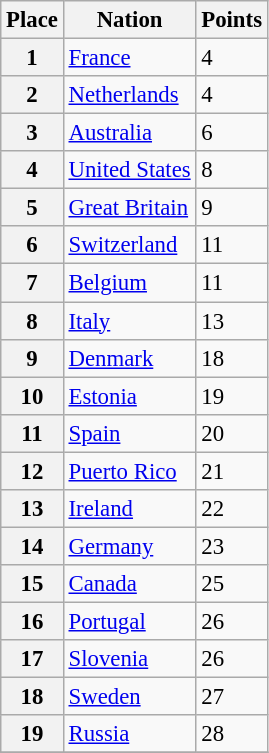<table class="wikitable" style="font-size: 95%">
<tr>
<th>Place</th>
<th>Nation</th>
<th>Points</th>
</tr>
<tr>
<th>1</th>
<td> <a href='#'>France</a></td>
<td>4</td>
</tr>
<tr>
<th>2</th>
<td> <a href='#'>Netherlands</a></td>
<td>4</td>
</tr>
<tr>
<th>3</th>
<td> <a href='#'>Australia</a></td>
<td>6</td>
</tr>
<tr>
<th>4</th>
<td> <a href='#'>United States</a></td>
<td>8</td>
</tr>
<tr>
<th>5</th>
<td> <a href='#'>Great Britain</a></td>
<td>9</td>
</tr>
<tr>
<th>6</th>
<td> <a href='#'>Switzerland</a></td>
<td>11</td>
</tr>
<tr>
<th>7</th>
<td> <a href='#'>Belgium</a></td>
<td>11</td>
</tr>
<tr>
<th>8</th>
<td> <a href='#'>Italy</a></td>
<td>13</td>
</tr>
<tr>
<th>9</th>
<td> <a href='#'>Denmark</a></td>
<td>18</td>
</tr>
<tr>
<th>10</th>
<td> <a href='#'>Estonia</a></td>
<td>19</td>
</tr>
<tr>
<th>11</th>
<td> <a href='#'>Spain</a></td>
<td>20</td>
</tr>
<tr>
<th>12</th>
<td> <a href='#'>Puerto Rico</a></td>
<td>21</td>
</tr>
<tr>
<th>13</th>
<td> <a href='#'>Ireland</a></td>
<td>22</td>
</tr>
<tr>
<th>14</th>
<td> <a href='#'>Germany</a></td>
<td>23</td>
</tr>
<tr>
<th>15</th>
<td> <a href='#'>Canada</a></td>
<td>25</td>
</tr>
<tr>
<th>16</th>
<td> <a href='#'>Portugal</a></td>
<td>26</td>
</tr>
<tr>
<th>17</th>
<td> <a href='#'>Slovenia</a></td>
<td>26</td>
</tr>
<tr>
<th>18</th>
<td> <a href='#'>Sweden</a></td>
<td>27</td>
</tr>
<tr>
<th>19</th>
<td> <a href='#'>Russia</a></td>
<td>28</td>
</tr>
<tr>
</tr>
</table>
